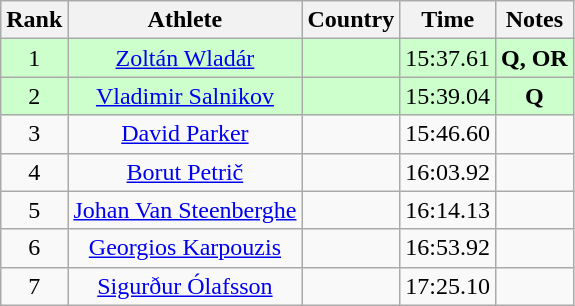<table class="wikitable sortable" style="text-align:center">
<tr>
<th>Rank</th>
<th>Athlete</th>
<th>Country</th>
<th>Time</th>
<th>Notes</th>
</tr>
<tr bgcolor=ccffcc>
<td>1</td>
<td><a href='#'>Zoltán Wladár</a></td>
<td align=left></td>
<td>15:37.61</td>
<td><strong>Q, OR </strong></td>
</tr>
<tr bgcolor=ccffcc>
<td>2</td>
<td><a href='#'>Vladimir Salnikov</a></td>
<td align=left></td>
<td>15:39.04</td>
<td><strong>Q </strong></td>
</tr>
<tr>
<td>3</td>
<td><a href='#'>David Parker</a></td>
<td align=left></td>
<td>15:46.60</td>
<td><strong> </strong></td>
</tr>
<tr>
<td>4</td>
<td><a href='#'>Borut Petrič</a></td>
<td align=left></td>
<td>16:03.92</td>
<td><strong> </strong></td>
</tr>
<tr>
<td>5</td>
<td><a href='#'>Johan Van Steenberghe</a></td>
<td align=left></td>
<td>16:14.13</td>
<td><strong> </strong></td>
</tr>
<tr>
<td>6</td>
<td><a href='#'>Georgios Karpouzis</a></td>
<td align=left></td>
<td>16:53.92</td>
<td><strong> </strong></td>
</tr>
<tr>
<td>7</td>
<td><a href='#'>Sigurður Ólafsson</a></td>
<td align=left></td>
<td>17:25.10</td>
<td><strong> </strong></td>
</tr>
</table>
